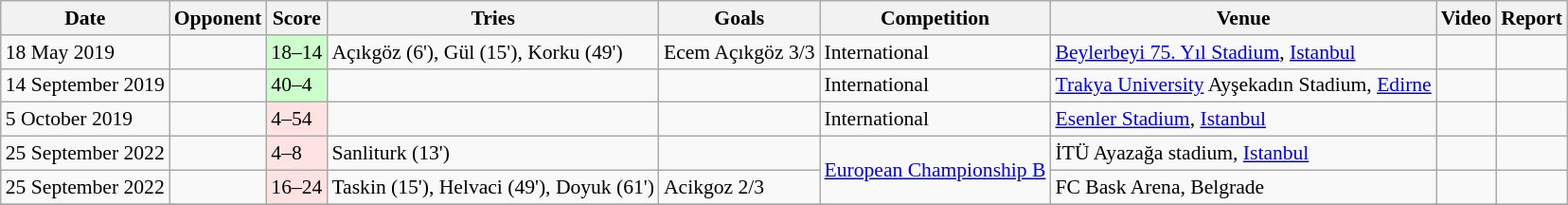<table class="wikitable" style="font-size:90%;">
<tr>
<th>Date</th>
<th>Opponent</th>
<th>Score</th>
<th>Tries</th>
<th>Goals</th>
<th>Competition</th>
<th>Venue</th>
<th>Video</th>
<th>Report</th>
</tr>
<tr>
<td>18 May 2019</td>
<td></td>
<td bgcolor="#CCFFCC">18–14</td>
<td>Açıkgöz (6'), Gül (15'), Korku (49')</td>
<td>Ecem Açıkgöz 3/3</td>
<td>International</td>
<td><a href='#'>Beylerbeyi 75. Yıl Stadium</a>, <a href='#'>Istanbul</a></td>
<td></td>
<td></td>
</tr>
<tr>
<td>14 September 2019</td>
<td></td>
<td bgcolor="#CCFFCC">40–4</td>
<td></td>
<td></td>
<td>International</td>
<td><a href='#'>Trakya University</a> Ayşekadın Stadium, <a href='#'>Edirne</a></td>
<td></td>
<td></td>
</tr>
<tr>
<td>5 October 2019</td>
<td></td>
<td bgcolor="#FFE3E3">4–54</td>
<td></td>
<td></td>
<td>International</td>
<td><a href='#'>Esenler Stadium</a>, <a href='#'>Istanbul</a></td>
<td></td>
<td></td>
</tr>
<tr>
<td>25 September 2022</td>
<td></td>
<td bgcolor="#FFE3E3">4–8</td>
<td>Sanliturk (13')</td>
<td></td>
<td rowspan=2><a href='#'>European Championship B</a></td>
<td>İTÜ Ayazağa stadium, <a href='#'>Istanbul</a></td>
<td></td>
<td></td>
</tr>
<tr>
<td>25 September 2022</td>
<td></td>
<td bgcolor="#FFE3E3">16–24</td>
<td>Taskin (15'), Helvaci (49'), Doyuk (61')</td>
<td>Acikgoz 2/3</td>
<td>FC Bask Arena, Belgrade</td>
<td></td>
<td></td>
</tr>
<tr>
</tr>
</table>
